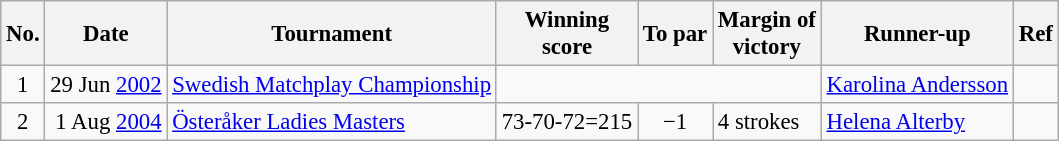<table class="wikitable" style="font-size:95%;">
<tr>
<th>No.</th>
<th>Date</th>
<th>Tournament</th>
<th>Winning<br>score</th>
<th>To par</th>
<th>Margin of<br>victory</th>
<th>Runner-up</th>
<th>Ref</th>
</tr>
<tr>
<td align=center>1</td>
<td align=right>29 Jun <a href='#'>2002</a></td>
<td><a href='#'>Swedish Matchplay Championship</a></td>
<td align=right colspan=3></td>
<td> <a href='#'>Karolina Andersson</a></td>
<td></td>
</tr>
<tr>
<td align=center>2</td>
<td align=right>1 Aug <a href='#'>2004</a></td>
<td><a href='#'>Österåker Ladies Masters</a></td>
<td align=right>73-70-72=215</td>
<td align=center>−1</td>
<td>4 strokes</td>
<td> <a href='#'>Helena Alterby</a></td>
<td></td>
</tr>
</table>
